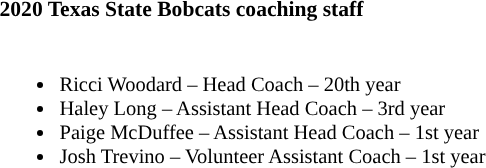<table class="toccolours" style="text-align: left; font-size:90%;">
<tr>
<th colspan="9">2020 Texas State Bobcats coaching staff</th>
</tr>
<tr>
<td style="font-size: 95%;" valign="top"><br><ul><li>Ricci Woodard – Head Coach – 20th year</li><li>Haley Long – Assistant Head Coach – 3rd year</li><li>Paige McDuffee – Assistant Head Coach – 1st year</li><li>Josh Trevino – Volunteer Assistant Coach – 1st year</li></ul></td>
</tr>
</table>
